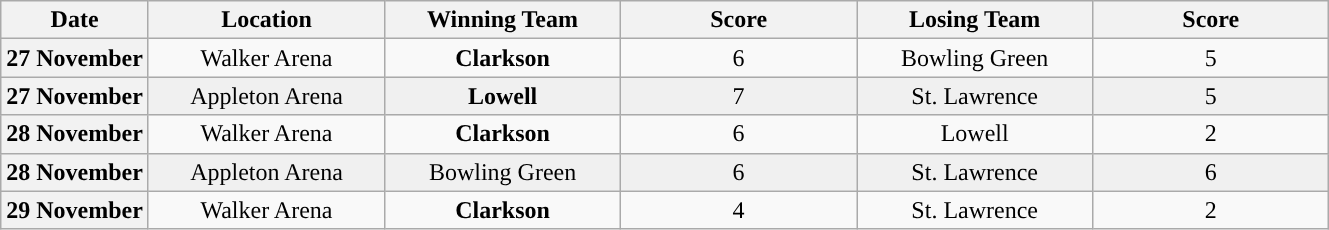<table class="wikitable" style="text-align:center" cellpadding=2 cellspacing=2>
<tr>
<th>Date</th>
<th scope="col" width="150">Location</th>
<th scope="col" width="150">Winning Team</th>
<th scope="col" width="150">Score</th>
<th scope="col" width="150">Losing Team</th>
<th scope="col" width="150">Score</th>
</tr>
<tr>
<th>27 November</th>
<td>Walker Arena</td>
<td><strong>Clarkson</strong></td>
<td>6</td>
<td>Bowling Green</td>
<td>5</td>
</tr>
<tr bgcolor=f0f0f0>
<th>27 November</th>
<td>Appleton Arena</td>
<td><strong>Lowell</strong></td>
<td>7</td>
<td>St. Lawrence</td>
<td>5</td>
</tr>
<tr>
<th>28 November</th>
<td>Walker Arena</td>
<td><strong>Clarkson</strong></td>
<td>6</td>
<td>Lowell</td>
<td>2</td>
</tr>
<tr bgcolor=f0f0f0>
<th>28 November</th>
<td>Appleton Arena</td>
<td>Bowling Green</td>
<td>6</td>
<td>St. Lawrence</td>
<td>6</td>
</tr>
<tr>
<th>29 November</th>
<td>Walker Arena</td>
<td><strong>Clarkson</strong></td>
<td>4</td>
<td>St. Lawrence</td>
<td>2</td>
</tr>
</table>
